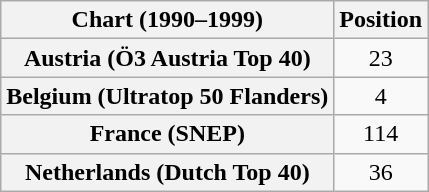<table class="wikitable sortable plainrowheaders">
<tr>
<th scope="col">Chart (1990–1999)</th>
<th scope="col">Position</th>
</tr>
<tr>
<th scope="row">Austria (Ö3 Austria Top 40)</th>
<td align="center">23</td>
</tr>
<tr>
<th scope="row">Belgium (Ultratop 50 Flanders)</th>
<td style="text-align:center;">4</td>
</tr>
<tr>
<th scope="row">France (SNEP)</th>
<td align="center">114</td>
</tr>
<tr>
<th scope="row">Netherlands (Dutch Top 40)</th>
<td align="center">36</td>
</tr>
</table>
